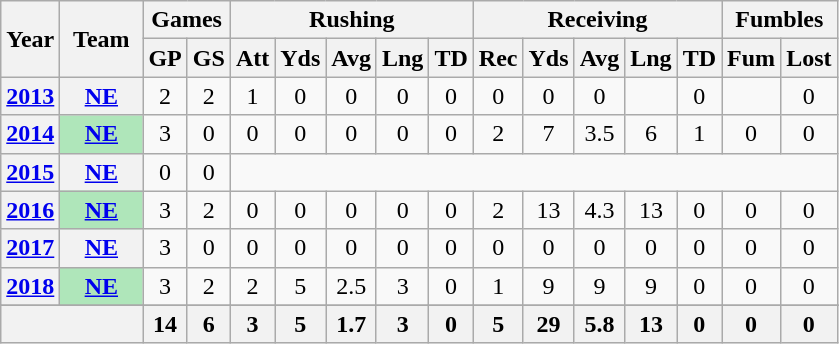<table class="wikitable" style="text-align:center;">
<tr>
<th rowspan="2">Year</th>
<th rowspan="2">Team</th>
<th colspan="2">Games</th>
<th colspan="5">Rushing</th>
<th colspan="5">Receiving</th>
<th colspan="2">Fumbles</th>
</tr>
<tr>
<th>GP</th>
<th>GS</th>
<th>Att</th>
<th>Yds</th>
<th>Avg</th>
<th>Lng</th>
<th>TD</th>
<th>Rec</th>
<th>Yds</th>
<th>Avg</th>
<th>Lng</th>
<th>TD</th>
<th>Fum</th>
<th>Lost</th>
</tr>
<tr>
<th><a href='#'>2013</a></th>
<th><a href='#'>NE</a></th>
<td>2</td>
<td>2</td>
<td>1</td>
<td>0</td>
<td>0</td>
<td>0</td>
<td>0</td>
<td>0</td>
<td>0</td>
<td>0</td>
<td></td>
<td>0</td>
<td></td>
<td>0</td>
</tr>
<tr |->
<th><a href='#'>2014</a></th>
<th style="background:#afe6ba; width:3em;"><a href='#'>NE</a></th>
<td>3</td>
<td>0</td>
<td>0</td>
<td>0</td>
<td>0</td>
<td>0</td>
<td>0</td>
<td>2</td>
<td>7</td>
<td>3.5</td>
<td>6</td>
<td>1</td>
<td>0</td>
<td>0</td>
</tr>
<tr>
<th><a href='#'>2015</a></th>
<th><a href='#'>NE</a></th>
<td>0</td>
<td>0</td>
<td colspan="12"></td>
</tr>
<tr>
<th><a href='#'>2016</a></th>
<th style="background:#afe6ba; width:3em;"><a href='#'>NE</a></th>
<td>3</td>
<td>2</td>
<td>0</td>
<td>0</td>
<td>0</td>
<td>0</td>
<td>0</td>
<td>2</td>
<td>13</td>
<td>4.3</td>
<td>13</td>
<td>0</td>
<td>0</td>
<td>0</td>
</tr>
<tr>
<th><a href='#'>2017</a></th>
<th><a href='#'>NE</a></th>
<td>3</td>
<td>0</td>
<td>0</td>
<td>0</td>
<td>0</td>
<td>0</td>
<td>0</td>
<td>0</td>
<td>0</td>
<td>0</td>
<td>0</td>
<td>0</td>
<td>0</td>
<td>0</td>
</tr>
<tr>
<th><a href='#'>2018</a></th>
<th style="background:#afe6ba; width:3em;"><a href='#'>NE</a></th>
<td>3</td>
<td>2</td>
<td>2</td>
<td>5</td>
<td>2.5</td>
<td>3</td>
<td>0</td>
<td>1</td>
<td>9</td>
<td>9</td>
<td>9</td>
<td>0</td>
<td>0</td>
<td>0</td>
</tr>
<tr>
</tr>
<tr>
<th colspan="2"></th>
<th>14</th>
<th>6</th>
<th>3</th>
<th>5</th>
<th>1.7</th>
<th>3</th>
<th>0</th>
<th>5</th>
<th>29</th>
<th>5.8</th>
<th>13</th>
<th>0</th>
<th>0</th>
<th>0</th>
</tr>
</table>
